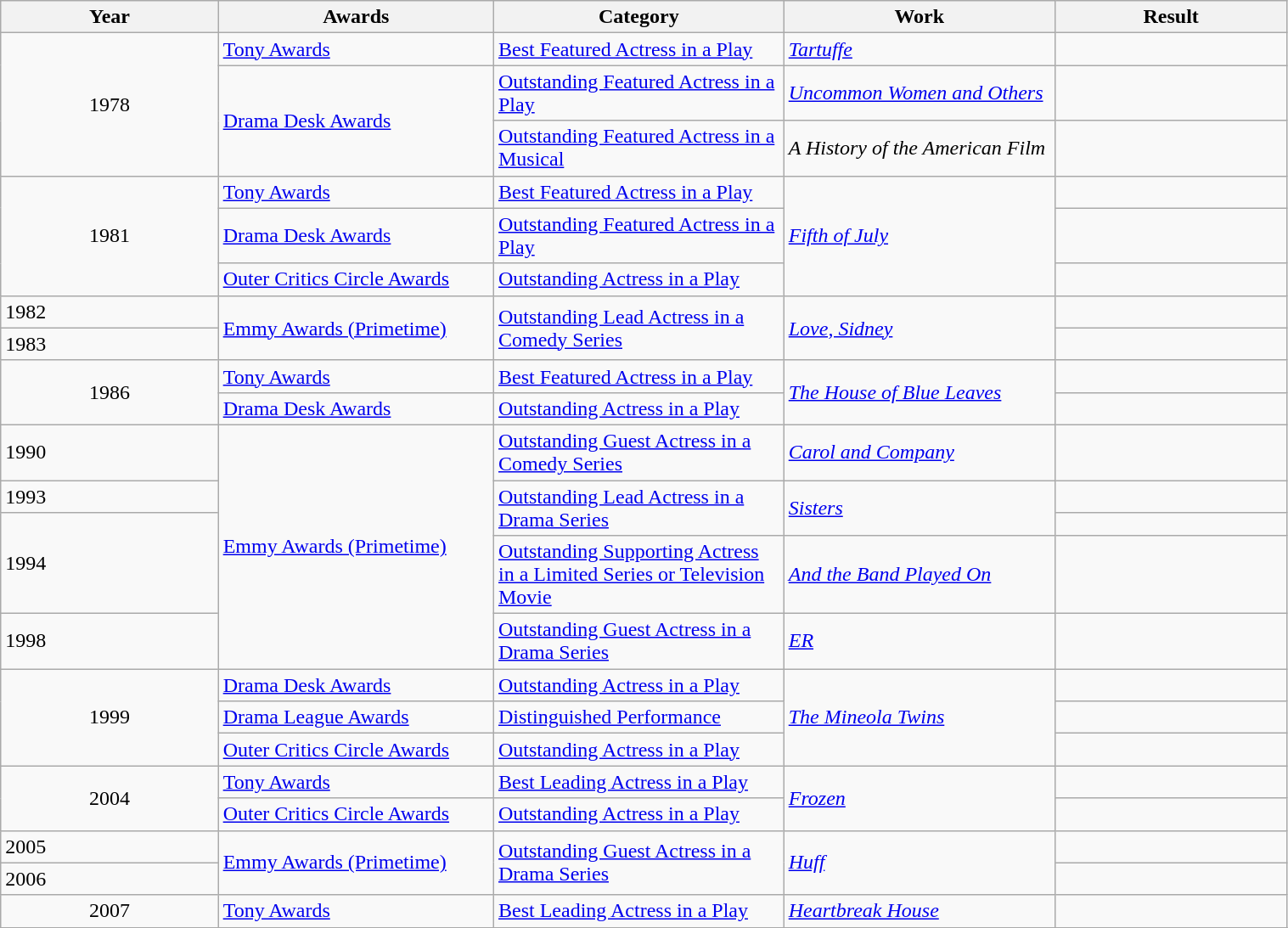<table class="wikitable" style="width:80%;">
<tr style="text-align:center;">
<th width=1%>Year</th>
<th width=1%>Awards</th>
<th width=1%>Category</th>
<th width=1%>Work</th>
<th width=1%>Result</th>
</tr>
<tr>
<td rowspan="3" style="text-align:center;">1978</td>
<td><a href='#'>Tony Awards</a></td>
<td><a href='#'>Best Featured Actress in a Play</a></td>
<td><em><a href='#'>Tartuffe</a></em></td>
<td></td>
</tr>
<tr>
<td rowspan="2"><a href='#'>Drama Desk Awards</a></td>
<td><a href='#'>Outstanding Featured Actress in a Play</a></td>
<td><em><a href='#'>Uncommon Women and Others</a></em></td>
<td></td>
</tr>
<tr>
<td><a href='#'>Outstanding Featured Actress in a Musical</a></td>
<td><em>A History of the American Film</em></td>
<td></td>
</tr>
<tr>
<td rowspan="3" style="text-align:center;">1981</td>
<td><a href='#'>Tony Awards</a></td>
<td><a href='#'>Best Featured Actress in a Play</a></td>
<td rowspan="3"><em><a href='#'>Fifth of July</a></em></td>
<td></td>
</tr>
<tr>
<td><a href='#'>Drama Desk Awards</a></td>
<td><a href='#'>Outstanding Featured Actress in a Play</a></td>
<td></td>
</tr>
<tr>
<td><a href='#'>Outer Critics Circle Awards</a></td>
<td><a href='#'>Outstanding Actress in a Play</a></td>
<td></td>
</tr>
<tr>
<td>1982</td>
<td rowspan="2"><a href='#'>Emmy Awards (Primetime)</a></td>
<td rowspan="2"><a href='#'>Outstanding Lead Actress in a Comedy Series</a></td>
<td rowspan="2"><em><a href='#'>Love, Sidney</a></em></td>
<td></td>
</tr>
<tr>
<td>1983</td>
<td></td>
</tr>
<tr>
<td rowspan="2" style="text-align:center;">1986</td>
<td><a href='#'>Tony Awards</a></td>
<td><a href='#'>Best Featured Actress in a Play</a></td>
<td rowspan="2"><em><a href='#'>The House of Blue Leaves</a></em></td>
<td></td>
</tr>
<tr>
<td><a href='#'>Drama Desk Awards</a></td>
<td><a href='#'>Outstanding Actress in a Play</a></td>
<td></td>
</tr>
<tr>
<td>1990</td>
<td rowspan=5><a href='#'>Emmy Awards (Primetime)</a></td>
<td><a href='#'>Outstanding Guest Actress in a Comedy Series</a></td>
<td><em><a href='#'>Carol and Company</a></em></td>
<td></td>
</tr>
<tr>
<td>1993</td>
<td rowspan="2"><a href='#'>Outstanding Lead Actress in a Drama Series</a></td>
<td rowspan="2"><em><a href='#'>Sisters</a></em></td>
<td></td>
</tr>
<tr>
<td rowspan="2">1994</td>
<td></td>
</tr>
<tr>
<td><a href='#'>Outstanding Supporting Actress in a Limited Series or Television Movie</a></td>
<td><em><a href='#'>And the Band Played On</a></em></td>
<td></td>
</tr>
<tr>
<td>1998</td>
<td><a href='#'>Outstanding Guest Actress in a Drama Series</a></td>
<td><em><a href='#'>ER</a></em></td>
<td></td>
</tr>
<tr>
<td rowspan="3" style="text-align:center;">1999</td>
<td><a href='#'>Drama Desk Awards</a></td>
<td><a href='#'>Outstanding Actress in a Play</a></td>
<td rowspan="3"><em><a href='#'>The Mineola Twins</a></em></td>
<td></td>
</tr>
<tr>
<td><a href='#'>Drama League Awards</a></td>
<td><a href='#'>Distinguished Performance</a></td>
<td></td>
</tr>
<tr>
<td><a href='#'>Outer Critics Circle Awards</a></td>
<td><a href='#'>Outstanding Actress in a Play</a></td>
<td></td>
</tr>
<tr>
<td rowspan="2" style="text-align:center;">2004</td>
<td><a href='#'>Tony Awards</a></td>
<td><a href='#'>Best Leading Actress in a Play</a></td>
<td rowspan="2"><em><a href='#'>Frozen</a></em></td>
<td></td>
</tr>
<tr>
<td><a href='#'>Outer Critics Circle Awards</a></td>
<td><a href='#'>Outstanding Actress in a Play</a></td>
<td></td>
</tr>
<tr>
<td>2005</td>
<td rowspan="2"><a href='#'>Emmy Awards (Primetime)</a></td>
<td rowspan="2"><a href='#'>Outstanding Guest Actress in a Drama Series</a></td>
<td rowspan="2"><em><a href='#'>Huff</a></em></td>
<td></td>
</tr>
<tr>
<td>2006</td>
<td></td>
</tr>
<tr>
<td style="text-align:center;">2007</td>
<td><a href='#'>Tony Awards</a></td>
<td><a href='#'>Best Leading Actress in a Play</a></td>
<td><em><a href='#'>Heartbreak House</a></em></td>
<td></td>
</tr>
<tr>
</tr>
</table>
